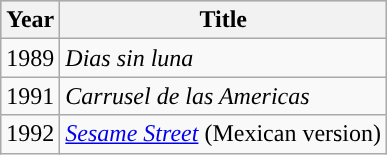<table class="wikitable">
<tr style="background:#b0c4de;">
<th>Year</th>
<th>Title</th>
</tr>
<tr>
<td>1989</td>
<td><em>Dias sin luna</em></td>
</tr>
<tr>
<td>1991</td>
<td><em>Carrusel de las Americas</em></td>
</tr>
<tr>
<td>1992</td>
<td><em><a href='#'>Sesame Street</a></em> (Mexican version)</td>
</tr>
</table>
